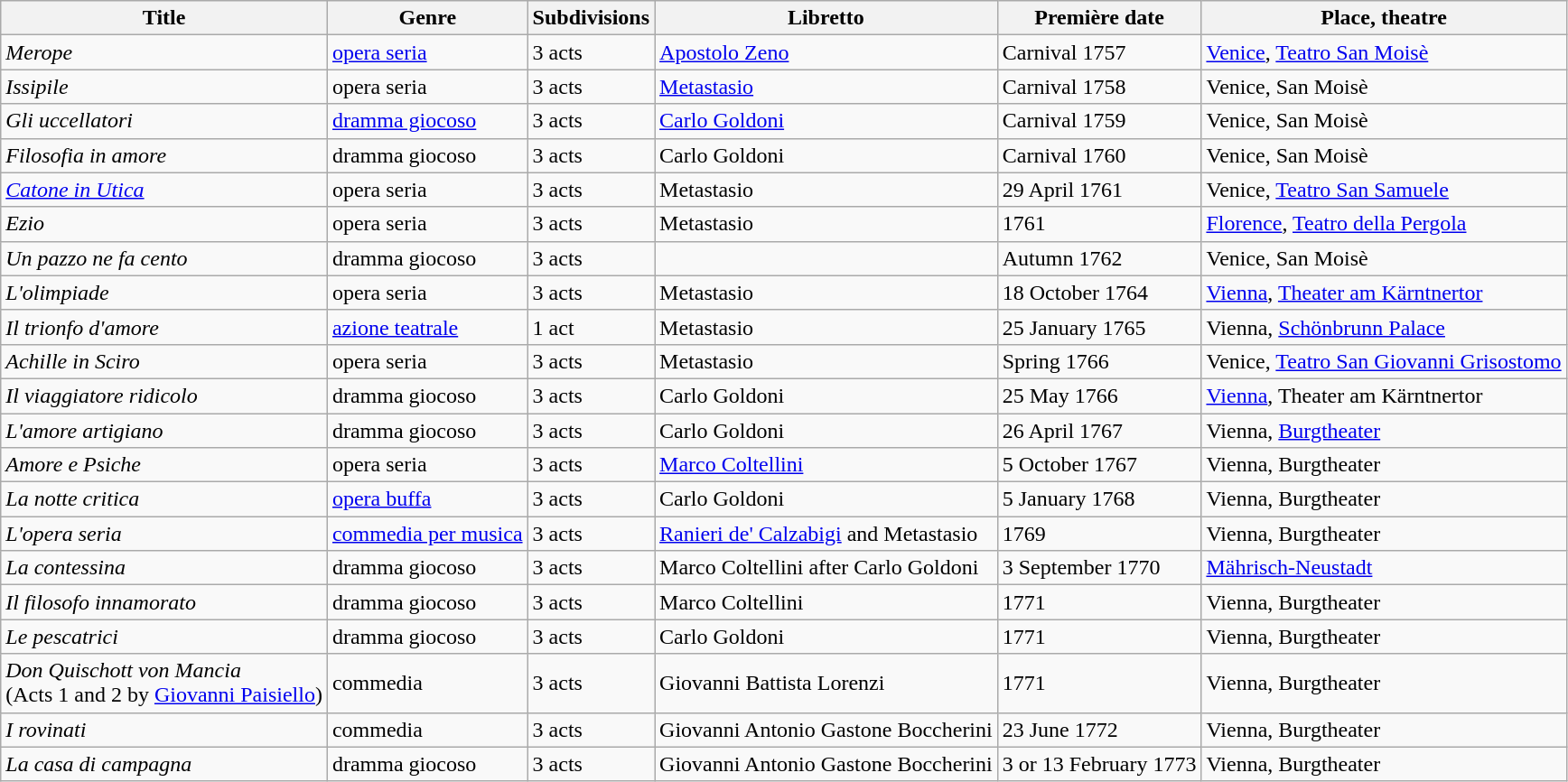<table class="wikitable sortable">
<tr>
<th>Title</th>
<th>Genre</th>
<th>Sub­divisions</th>
<th>Libretto</th>
<th>Première date</th>
<th>Place, theatre</th>
</tr>
<tr>
<td><em>Merope</em></td>
<td><a href='#'>opera seria</a></td>
<td>3 acts</td>
<td><a href='#'>Apostolo Zeno</a></td>
<td>Carnival 1757</td>
<td><a href='#'>Venice</a>, <a href='#'>Teatro San Moisè</a></td>
</tr>
<tr>
<td><em>Issipile</em></td>
<td>opera seria</td>
<td>3 acts</td>
<td><a href='#'>Metastasio</a></td>
<td>Carnival 1758</td>
<td>Venice, San Moisè</td>
</tr>
<tr>
<td><em>Gli uccellatori</em></td>
<td><a href='#'>dramma giocoso</a></td>
<td>3 acts</td>
<td><a href='#'>Carlo Goldoni</a></td>
<td>Carnival 1759</td>
<td>Venice, San Moisè</td>
</tr>
<tr>
<td><em>Filosofia in amore</em></td>
<td>dramma giocoso</td>
<td>3 acts</td>
<td>Carlo Goldoni</td>
<td>Carnival 1760</td>
<td>Venice, San Moisè</td>
</tr>
<tr>
<td><em><a href='#'>Catone in Utica</a></em></td>
<td>opera seria</td>
<td>3 acts</td>
<td>Metastasio</td>
<td>29 April 1761</td>
<td>Venice, <a href='#'>Teatro San Samuele</a></td>
</tr>
<tr>
<td><em>Ezio</em></td>
<td>opera seria</td>
<td>3 acts</td>
<td>Metastasio</td>
<td>1761</td>
<td><a href='#'>Florence</a>, <a href='#'>Teatro della Pergola</a></td>
</tr>
<tr>
<td><em>Un pazzo ne fa cento</em></td>
<td>dramma giocoso</td>
<td>3 acts</td>
<td></td>
<td>Autumn 1762</td>
<td>Venice, San Moisè</td>
</tr>
<tr>
<td><em>L'olimpiade</em></td>
<td>opera seria</td>
<td>3 acts</td>
<td>Metastasio</td>
<td>18 October 1764</td>
<td><a href='#'>Vienna</a>, <a href='#'>Theater am Kärntnertor</a></td>
</tr>
<tr>
<td><em>Il trionfo d'amore</em></td>
<td><a href='#'>azione teatrale</a></td>
<td>1 act</td>
<td>Metastasio</td>
<td>25 January 1765</td>
<td>Vienna, <a href='#'>Schönbrunn Palace</a></td>
</tr>
<tr>
<td><em>Achille in Sciro</em></td>
<td>opera seria</td>
<td>3 acts</td>
<td>Metastasio</td>
<td>Spring 1766</td>
<td>Venice, <a href='#'>Teatro San Giovanni Grisostomo</a></td>
</tr>
<tr>
<td><em>Il viaggiatore ridicolo</em></td>
<td>dramma giocoso</td>
<td>3 acts</td>
<td>Carlo Goldoni</td>
<td>25 May 1766</td>
<td><a href='#'>Vienna</a>, Theater am Kärntnertor</td>
</tr>
<tr>
<td><em>L'amore artigiano</em></td>
<td>dramma giocoso</td>
<td>3 acts</td>
<td>Carlo Goldoni</td>
<td>26 April 1767</td>
<td>Vienna, <a href='#'>Burgtheater</a></td>
</tr>
<tr>
<td><em>Amore e Psiche</em></td>
<td>opera seria</td>
<td>3 acts</td>
<td><a href='#'>Marco Coltellini</a></td>
<td>5 October 1767</td>
<td>Vienna,  Burgtheater</td>
</tr>
<tr>
<td><em>La notte critica</em></td>
<td><a href='#'>opera buffa</a></td>
<td>3 acts</td>
<td>Carlo Goldoni</td>
<td>5 January 1768</td>
<td>Vienna,  Burgtheater</td>
</tr>
<tr>
<td><em>L'opera seria</em></td>
<td><a href='#'>commedia per musica</a></td>
<td>3 acts</td>
<td><a href='#'>Ranieri de' Calzabigi</a> and Metastasio</td>
<td>1769</td>
<td>Vienna,  Burgtheater</td>
</tr>
<tr>
<td><em>La contessina</em></td>
<td>dramma giocoso</td>
<td>3 acts</td>
<td>Marco Coltellini after Carlo Goldoni</td>
<td>3 September 1770</td>
<td><a href='#'>Mährisch-Neustadt</a></td>
</tr>
<tr>
<td><em>Il filosofo innamorato</em></td>
<td>dramma giocoso</td>
<td>3 acts</td>
<td>Marco Coltellini</td>
<td>1771</td>
<td>Vienna,  Burgtheater</td>
</tr>
<tr>
<td><em>Le pescatrici</em></td>
<td>dramma giocoso</td>
<td>3 acts</td>
<td>Carlo Goldoni</td>
<td>1771</td>
<td>Vienna,  Burgtheater</td>
</tr>
<tr>
<td><em>Don Quischott von Mancia</em><br>(Acts 1 and 2 by <a href='#'>Giovanni Paisiello</a>)</td>
<td>commedia</td>
<td>3 acts</td>
<td>Giovanni Battista Lorenzi</td>
<td>1771</td>
<td>Vienna,  Burgtheater</td>
</tr>
<tr>
<td><em>I rovinati</em></td>
<td>commedia</td>
<td>3 acts</td>
<td>Giovanni Antonio Gastone Boccherini</td>
<td>23 June 1772</td>
<td>Vienna,  Burgtheater</td>
</tr>
<tr>
<td><em>La casa di campagna</em></td>
<td>dramma giocoso</td>
<td>3 acts</td>
<td>Giovanni Antonio Gastone Boccherini</td>
<td>3 or 13 February 1773</td>
<td>Vienna,  Burgtheater</td>
</tr>
</table>
